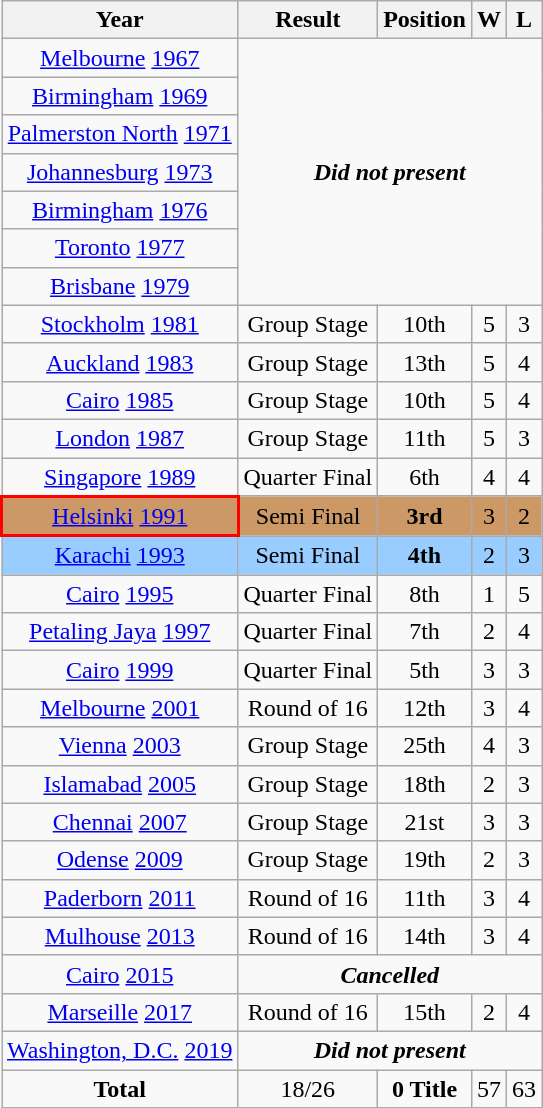<table class="wikitable" style="text-align: center;">
<tr>
<th>Year</th>
<th>Result</th>
<th>Position</th>
<th>W</th>
<th>L</th>
</tr>
<tr>
<td> <a href='#'>Melbourne</a> <a href='#'>1967</a></td>
<td rowspan="7" colspan="4" align="center"><strong><em>Did not present</em></strong></td>
</tr>
<tr>
<td> <a href='#'>Birmingham</a> <a href='#'>1969</a></td>
</tr>
<tr>
<td> <a href='#'>Palmerston North</a> <a href='#'>1971</a></td>
</tr>
<tr>
<td> <a href='#'>Johannesburg</a> <a href='#'>1973</a></td>
</tr>
<tr>
<td> <a href='#'>Birmingham</a> <a href='#'>1976</a></td>
</tr>
<tr>
<td> <a href='#'>Toronto</a> <a href='#'>1977</a></td>
</tr>
<tr>
<td> <a href='#'>Brisbane</a> <a href='#'>1979</a></td>
</tr>
<tr>
<td> <a href='#'>Stockholm</a> <a href='#'>1981</a></td>
<td>Group Stage</td>
<td>10th</td>
<td>5</td>
<td>3</td>
</tr>
<tr>
<td> <a href='#'>Auckland</a> <a href='#'>1983</a></td>
<td>Group Stage</td>
<td>13th</td>
<td>5</td>
<td>4</td>
</tr>
<tr>
<td> <a href='#'>Cairo</a> <a href='#'>1985</a></td>
<td>Group Stage</td>
<td>10th</td>
<td>5</td>
<td>4</td>
</tr>
<tr>
<td> <a href='#'>London</a> <a href='#'>1987</a></td>
<td>Group Stage</td>
<td>11th</td>
<td>5</td>
<td>3</td>
</tr>
<tr>
<td> <a href='#'>Singapore</a> <a href='#'>1989</a></td>
<td>Quarter Final</td>
<td>6th</td>
<td>4</td>
<td>4</td>
</tr>
<tr style="background:#c96;">
<td style="border: 2px solid red"> <a href='#'>Helsinki</a> <a href='#'>1991</a></td>
<td>Semi Final</td>
<td><strong>3rd</strong></td>
<td>3</td>
<td>2</td>
</tr>
<tr style="background:#9acdff;">
<td> <a href='#'>Karachi</a> <a href='#'>1993</a></td>
<td>Semi Final</td>
<td><strong>4th</strong></td>
<td>2</td>
<td>3</td>
</tr>
<tr>
<td> <a href='#'>Cairo</a> <a href='#'>1995</a></td>
<td>Quarter Final</td>
<td>8th</td>
<td>1</td>
<td>5</td>
</tr>
<tr>
<td> <a href='#'>Petaling Jaya</a> <a href='#'>1997</a></td>
<td>Quarter Final</td>
<td>7th</td>
<td>2</td>
<td>4</td>
</tr>
<tr>
<td> <a href='#'>Cairo</a> <a href='#'>1999</a></td>
<td>Quarter Final</td>
<td>5th</td>
<td>3</td>
<td>3</td>
</tr>
<tr>
<td> <a href='#'>Melbourne</a> <a href='#'>2001</a></td>
<td>Round of 16</td>
<td>12th</td>
<td>3</td>
<td>4</td>
</tr>
<tr>
<td> <a href='#'>Vienna</a> <a href='#'>2003</a></td>
<td>Group Stage</td>
<td>25th</td>
<td>4</td>
<td>3</td>
</tr>
<tr>
<td> <a href='#'>Islamabad</a> <a href='#'>2005</a></td>
<td>Group Stage</td>
<td>18th</td>
<td>2</td>
<td>3</td>
</tr>
<tr>
<td> <a href='#'>Chennai</a> <a href='#'>2007</a></td>
<td>Group Stage</td>
<td>21st</td>
<td>3</td>
<td>3</td>
</tr>
<tr>
<td> <a href='#'>Odense</a> <a href='#'>2009</a></td>
<td>Group Stage</td>
<td>19th</td>
<td>2</td>
<td>3</td>
</tr>
<tr>
<td> <a href='#'>Paderborn</a> <a href='#'>2011</a></td>
<td>Round of 16</td>
<td>11th</td>
<td>3</td>
<td>4</td>
</tr>
<tr>
<td> <a href='#'>Mulhouse</a> <a href='#'>2013</a></td>
<td>Round of 16</td>
<td>14th</td>
<td>3</td>
<td>4</td>
</tr>
<tr>
<td> <a href='#'>Cairo</a> <a href='#'>2015</a></td>
<td rowspan="1" colspan="4" align="center"><strong><em>Cancelled</em></strong></td>
</tr>
<tr>
<td> <a href='#'>Marseille</a> <a href='#'>2017</a></td>
<td>Round of 16</td>
<td>15th</td>
<td>2</td>
<td>4</td>
</tr>
<tr>
<td> <a href='#'>Washington, D.C.</a> <a href='#'>2019</a></td>
<td colspan="4" align="center"><strong><em>Did not present</em></strong></td>
</tr>
<tr>
<td><strong>Total</strong></td>
<td>18/26</td>
<td><strong>0 Title</strong></td>
<td>57</td>
<td>63</td>
</tr>
</table>
